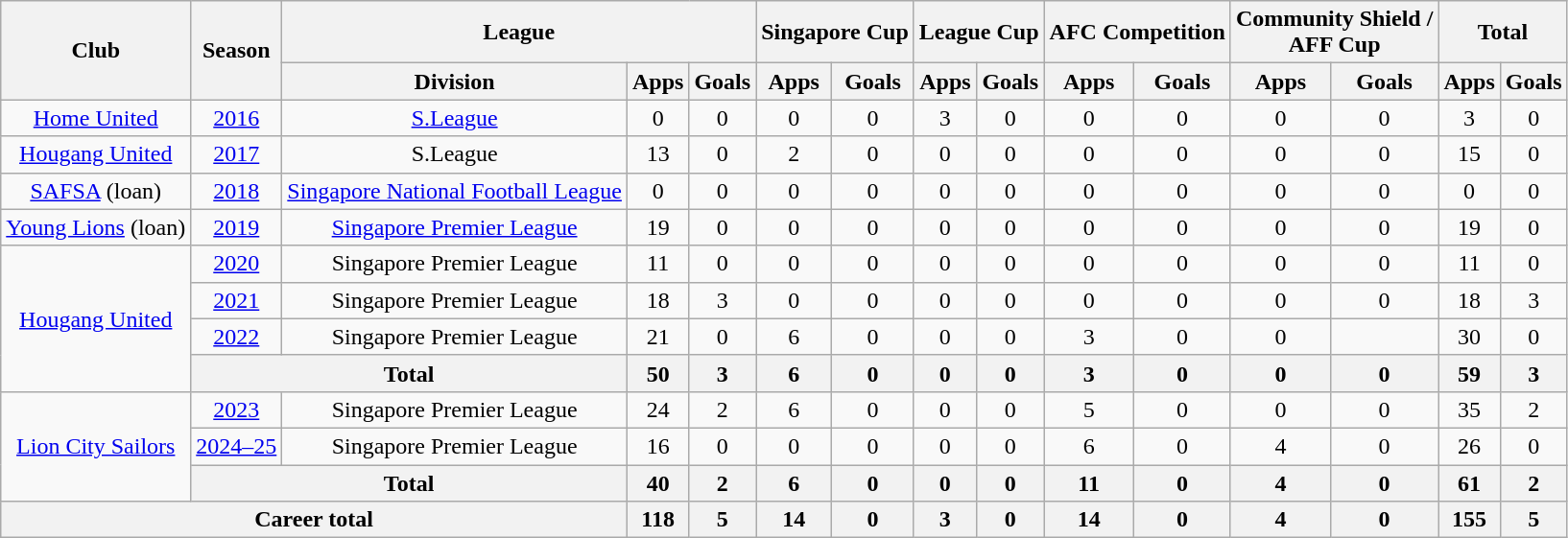<table class="wikitable" style="text-align: center">
<tr>
<th rowspan="2">Club</th>
<th rowspan="2">Season</th>
<th colspan="3">League</th>
<th colspan="2">Singapore Cup</th>
<th colspan="2">League Cup</th>
<th colspan="2">AFC Competition</th>
<th colspan="2">Community Shield /<br> AFF Cup</th>
<th colspan="2">Total</th>
</tr>
<tr>
<th>Division</th>
<th>Apps</th>
<th>Goals</th>
<th>Apps</th>
<th>Goals</th>
<th>Apps</th>
<th>Goals</th>
<th>Apps</th>
<th>Goals</th>
<th>Apps</th>
<th>Goals</th>
<th>Apps</th>
<th>Goals</th>
</tr>
<tr>
<td><a href='#'>Home United</a></td>
<td><a href='#'>2016</a></td>
<td><a href='#'>S.League</a></td>
<td>0</td>
<td>0</td>
<td>0</td>
<td>0</td>
<td>3</td>
<td>0</td>
<td>0</td>
<td>0</td>
<td>0</td>
<td>0</td>
<td>3</td>
<td>0</td>
</tr>
<tr>
<td><a href='#'>Hougang United</a></td>
<td><a href='#'>2017</a></td>
<td>S.League</td>
<td>13</td>
<td>0</td>
<td>2</td>
<td>0</td>
<td>0</td>
<td>0</td>
<td>0</td>
<td>0</td>
<td>0</td>
<td>0</td>
<td>15</td>
<td>0</td>
</tr>
<tr>
<td><a href='#'>SAFSA</a> (loan)</td>
<td><a href='#'>2018</a></td>
<td><a href='#'>Singapore National Football League</a></td>
<td>0</td>
<td>0</td>
<td>0</td>
<td>0</td>
<td>0</td>
<td>0</td>
<td>0</td>
<td>0</td>
<td>0</td>
<td>0</td>
<td>0</td>
<td>0</td>
</tr>
<tr>
<td><a href='#'>Young Lions</a> (loan)</td>
<td><a href='#'>2019</a></td>
<td><a href='#'>Singapore Premier League</a></td>
<td>19</td>
<td>0</td>
<td>0</td>
<td>0</td>
<td>0</td>
<td>0</td>
<td>0</td>
<td>0</td>
<td>0</td>
<td>0</td>
<td>19</td>
<td>0</td>
</tr>
<tr>
<td rowspan="4"><a href='#'>Hougang United</a></td>
<td><a href='#'>2020</a></td>
<td>Singapore Premier League</td>
<td>11</td>
<td>0</td>
<td>0</td>
<td>0</td>
<td>0</td>
<td>0</td>
<td>0</td>
<td>0</td>
<td>0</td>
<td>0</td>
<td>11</td>
<td>0</td>
</tr>
<tr>
<td><a href='#'>2021</a></td>
<td>Singapore Premier League</td>
<td>18</td>
<td>3</td>
<td>0</td>
<td>0</td>
<td>0</td>
<td>0</td>
<td>0</td>
<td>0</td>
<td>0</td>
<td>0</td>
<td>18</td>
<td>3</td>
</tr>
<tr>
<td><a href='#'>2022</a></td>
<td>Singapore Premier League</td>
<td>21</td>
<td>0</td>
<td>6</td>
<td>0</td>
<td>0</td>
<td>0</td>
<td>3</td>
<td>0</td>
<td>0</td>
<td></td>
<td>30</td>
<td>0</td>
</tr>
<tr>
<th colspan=2>Total</th>
<th>50</th>
<th>3</th>
<th>6</th>
<th>0</th>
<th>0</th>
<th>0</th>
<th>3</th>
<th>0</th>
<th>0</th>
<th>0</th>
<th>59</th>
<th>3</th>
</tr>
<tr>
<td rowspan="3"><a href='#'>Lion City Sailors</a></td>
<td><a href='#'>2023</a></td>
<td>Singapore Premier League</td>
<td>24</td>
<td>2</td>
<td>6</td>
<td>0</td>
<td>0</td>
<td>0</td>
<td>5</td>
<td>0</td>
<td>0</td>
<td>0</td>
<td>35</td>
<td>2</td>
</tr>
<tr>
<td><a href='#'>2024–25</a></td>
<td>Singapore Premier League</td>
<td>16</td>
<td>0</td>
<td>0</td>
<td>0</td>
<td>0</td>
<td>0</td>
<td>6</td>
<td>0</td>
<td>4</td>
<td>0</td>
<td>26</td>
<td>0</td>
</tr>
<tr>
<th colspan="2">Total</th>
<th>40</th>
<th>2</th>
<th>6</th>
<th>0</th>
<th>0</th>
<th>0</th>
<th>11</th>
<th>0</th>
<th>4</th>
<th>0</th>
<th>61</th>
<th>2</th>
</tr>
<tr>
<th colspan="3">Career total</th>
<th>118</th>
<th>5</th>
<th>14</th>
<th>0</th>
<th>3</th>
<th>0</th>
<th>14</th>
<th>0</th>
<th>4</th>
<th>0</th>
<th>155</th>
<th>5</th>
</tr>
</table>
